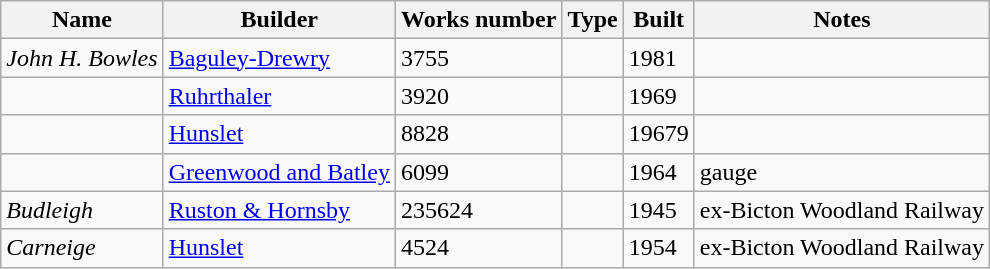<table class="wikitable">
<tr>
<th>Name</th>
<th>Builder</th>
<th>Works number</th>
<th>Type</th>
<th>Built</th>
<th>Notes</th>
</tr>
<tr>
<td><em>John H. Bowles</em></td>
<td><a href='#'>Baguley-Drewry</a></td>
<td>3755</td>
<td></td>
<td>1981</td>
<td></td>
</tr>
<tr>
<td></td>
<td><a href='#'>Ruhrthaler</a></td>
<td>3920</td>
<td></td>
<td>1969</td>
<td></td>
</tr>
<tr>
<td></td>
<td><a href='#'>Hunslet</a></td>
<td>8828</td>
<td></td>
<td>19679</td>
<td></td>
</tr>
<tr>
<td></td>
<td><a href='#'>Greenwood and Batley</a></td>
<td>6099</td>
<td></td>
<td>1964</td>
<td> gauge</td>
</tr>
<tr>
<td><em>Budleigh</em></td>
<td><a href='#'>Ruston & Hornsby</a></td>
<td>235624</td>
<td></td>
<td>1945</td>
<td> ex-Bicton Woodland Railway</td>
</tr>
<tr>
<td><em>Carneige</em></td>
<td><a href='#'>Hunslet</a></td>
<td>4524</td>
<td></td>
<td>1954</td>
<td> ex-Bicton Woodland Railway</td>
</tr>
</table>
